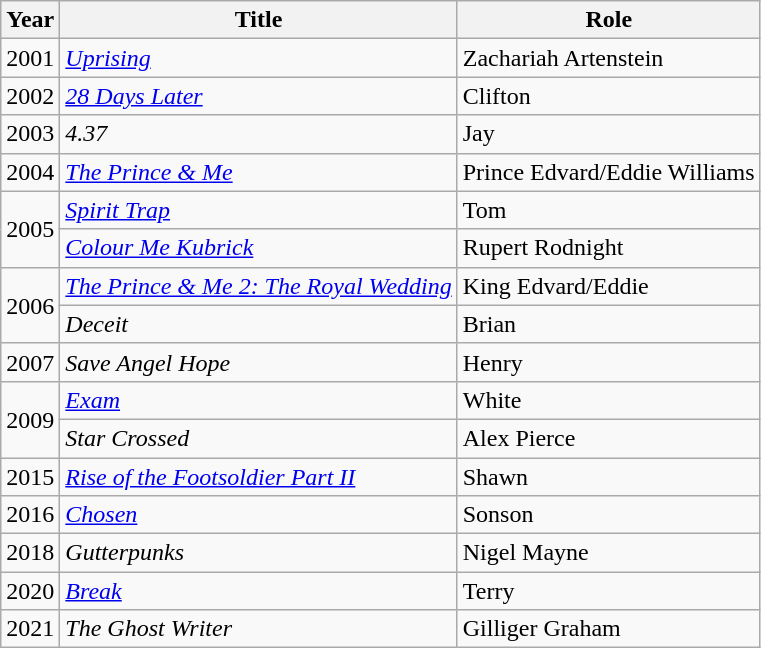<table class="wikitable sortable">
<tr>
<th>Year</th>
<th>Title</th>
<th>Role</th>
</tr>
<tr>
<td>2001</td>
<td><em><a href='#'>Uprising</a></em></td>
<td>Zachariah Artenstein</td>
</tr>
<tr>
<td>2002</td>
<td><em><a href='#'>28 Days Later</a></em></td>
<td>Clifton</td>
</tr>
<tr>
<td>2003</td>
<td><em>4.37</em></td>
<td>Jay</td>
</tr>
<tr>
<td>2004</td>
<td><em><a href='#'>The Prince & Me</a></em></td>
<td>Prince Edvard/Eddie Williams</td>
</tr>
<tr>
<td rowspan="2">2005</td>
<td><em><a href='#'>Spirit Trap</a></em></td>
<td>Tom</td>
</tr>
<tr>
<td><em><a href='#'>Colour Me Kubrick</a></em></td>
<td>Rupert Rodnight</td>
</tr>
<tr>
<td rowspan="2">2006</td>
<td><em><a href='#'>The Prince & Me 2: The Royal Wedding</a></em></td>
<td>King Edvard/Eddie</td>
</tr>
<tr>
<td><em>Deceit</em></td>
<td>Brian</td>
</tr>
<tr>
<td>2007</td>
<td><em>Save Angel Hope</em></td>
<td>Henry</td>
</tr>
<tr>
<td rowspan="2">2009</td>
<td><em><a href='#'>Exam</a></em></td>
<td>White</td>
</tr>
<tr>
<td><em>Star Crossed</em></td>
<td>Alex Pierce</td>
</tr>
<tr>
<td>2015</td>
<td><em><a href='#'>Rise of the Footsoldier Part II</a></em></td>
<td>Shawn</td>
</tr>
<tr>
<td>2016</td>
<td><em><a href='#'>Chosen</a></em></td>
<td>Sonson</td>
</tr>
<tr>
<td>2018</td>
<td><em>Gutterpunks</em></td>
<td>Nigel Mayne</td>
</tr>
<tr>
<td>2020</td>
<td><em><a href='#'>Break</a></em></td>
<td>Terry</td>
</tr>
<tr>
<td>2021</td>
<td><em>The Ghost Writer</em></td>
<td>Gilliger Graham</td>
</tr>
</table>
